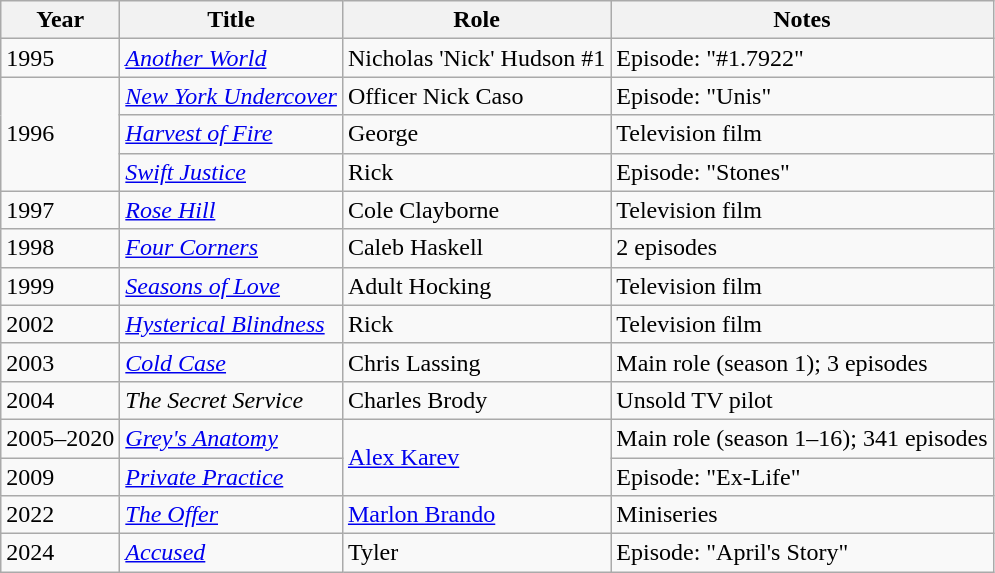<table class="wikitable sortable">
<tr>
<th>Year</th>
<th>Title</th>
<th>Role</th>
<th class="unsortable">Notes</th>
</tr>
<tr>
<td>1995</td>
<td><em><a href='#'>Another World</a></em></td>
<td>Nicholas 'Nick' Hudson #1</td>
<td>Episode: "#1.7922"</td>
</tr>
<tr>
<td rowspan=3>1996</td>
<td><em><a href='#'>New York Undercover</a></em></td>
<td>Officer Nick Caso</td>
<td>Episode: "Unis"</td>
</tr>
<tr>
<td><em><a href='#'>Harvest of Fire</a></em></td>
<td>George</td>
<td>Television film</td>
</tr>
<tr>
<td><em><a href='#'>Swift Justice</a></em></td>
<td>Rick</td>
<td>Episode: "Stones"</td>
</tr>
<tr>
<td>1997</td>
<td><em><a href='#'>Rose Hill</a></em></td>
<td>Cole Clayborne</td>
<td>Television film</td>
</tr>
<tr>
<td>1998</td>
<td><em><a href='#'>Four Corners</a></em></td>
<td>Caleb Haskell</td>
<td>2 episodes</td>
</tr>
<tr>
<td>1999</td>
<td><em><a href='#'>Seasons of Love</a></em></td>
<td>Adult Hocking</td>
<td>Television film</td>
</tr>
<tr>
<td>2002</td>
<td><em><a href='#'>Hysterical Blindness</a></em></td>
<td>Rick</td>
<td>Television film</td>
</tr>
<tr>
<td>2003</td>
<td><em><a href='#'>Cold Case</a></em></td>
<td>Chris Lassing</td>
<td>Main role (season 1); 3 episodes</td>
</tr>
<tr>
<td>2004</td>
<td><em>The Secret Service</em></td>
<td>Charles Brody</td>
<td>Unsold TV pilot</td>
</tr>
<tr>
<td>2005–2020</td>
<td><em><a href='#'>Grey's Anatomy</a></em></td>
<td rowspan="2"><a href='#'>Alex Karev</a></td>
<td>Main role (season 1–16); 341 episodes</td>
</tr>
<tr>
<td>2009</td>
<td><em><a href='#'>Private Practice</a></em></td>
<td>Episode: "Ex-Life"</td>
</tr>
<tr>
<td>2022</td>
<td><em><a href='#'>The Offer</a></em></td>
<td><a href='#'>Marlon Brando</a></td>
<td>Miniseries</td>
</tr>
<tr>
<td>2024</td>
<td><em><a href='#'>Accused</a></em></td>
<td>Tyler</td>
<td>Episode: "April's Story"</td>
</tr>
</table>
